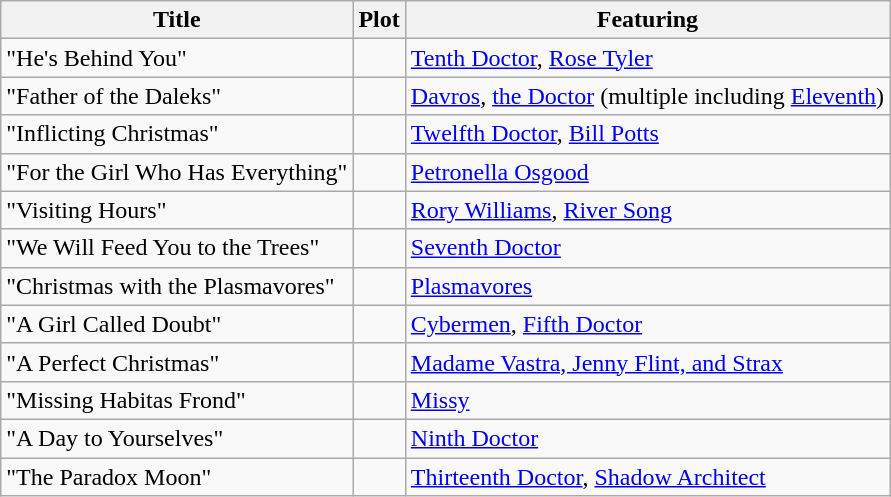<table class="wikitable">
<tr>
<th>Title</th>
<th>Plot</th>
<th>Featuring</th>
</tr>
<tr>
<td>"He's Behind You"</td>
<td></td>
<td><a href='#'>Tenth Doctor</a>, <a href='#'>Rose Tyler</a></td>
</tr>
<tr>
<td>"Father of the Daleks"</td>
<td></td>
<td><a href='#'>Davros</a>, <a href='#'>the Doctor</a> (multiple including <a href='#'>Eleventh</a>)</td>
</tr>
<tr>
<td>"Inflicting Christmas"</td>
<td></td>
<td><a href='#'>Twelfth Doctor</a>, <a href='#'>Bill Potts</a></td>
</tr>
<tr>
<td>"For the Girl Who Has Everything"</td>
<td></td>
<td><a href='#'>Petronella Osgood</a></td>
</tr>
<tr>
<td>"Visiting Hours"</td>
<td></td>
<td><a href='#'>Rory Williams</a>, <a href='#'>River Song</a></td>
</tr>
<tr>
<td>"We Will Feed You to the Trees"</td>
<td></td>
<td><a href='#'>Seventh Doctor</a></td>
</tr>
<tr>
<td>"Christmas with the Plasmavores"</td>
<td></td>
<td><a href='#'>Plasmavores</a></td>
</tr>
<tr>
<td>"A Girl Called Doubt"</td>
<td></td>
<td><a href='#'>Cybermen</a>, <a href='#'>Fifth Doctor</a></td>
</tr>
<tr>
<td>"A Perfect Christmas"</td>
<td></td>
<td><a href='#'>Madame Vastra, Jenny Flint, and Strax</a></td>
</tr>
<tr>
<td>"Missing Habitas Frond"</td>
<td></td>
<td><a href='#'>Missy</a></td>
</tr>
<tr>
<td>"A Day to Yourselves"</td>
<td></td>
<td><a href='#'>Ninth Doctor</a></td>
</tr>
<tr>
<td>"The Paradox Moon"</td>
<td></td>
<td><a href='#'>Thirteenth Doctor</a>, <a href='#'>Shadow Architect</a></td>
</tr>
</table>
